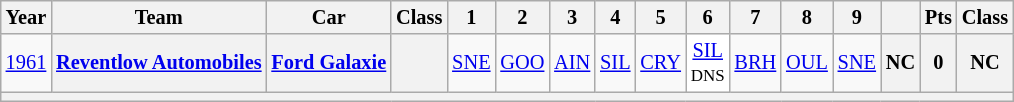<table class="wikitable" style="text-align:center; font-size:85%">
<tr>
<th>Year</th>
<th>Team</th>
<th>Car</th>
<th>Class</th>
<th>1</th>
<th>2</th>
<th>3</th>
<th>4</th>
<th>5</th>
<th>6</th>
<th>7</th>
<th>8</th>
<th>9</th>
<th></th>
<th>Pts</th>
<th>Class</th>
</tr>
<tr>
<td><a href='#'>1961</a></td>
<th><a href='#'>Reventlow Automobiles</a></th>
<th><a href='#'>Ford Galaxie</a></th>
<th><span></span></th>
<td><a href='#'>SNE</a></td>
<td><a href='#'>GOO</a></td>
<td><a href='#'>AIN</a></td>
<td><a href='#'>SIL</a></td>
<td><a href='#'>CRY</a></td>
<td style="background:#FFFFFF;"><a href='#'>SIL</a><br><small>DNS</small></td>
<td><a href='#'>BRH</a></td>
<td><a href='#'>OUL</a></td>
<td><a href='#'>SNE</a></td>
<th>NC</th>
<th>0</th>
<th>NC</th>
</tr>
<tr>
<th colspan="16"></th>
</tr>
</table>
